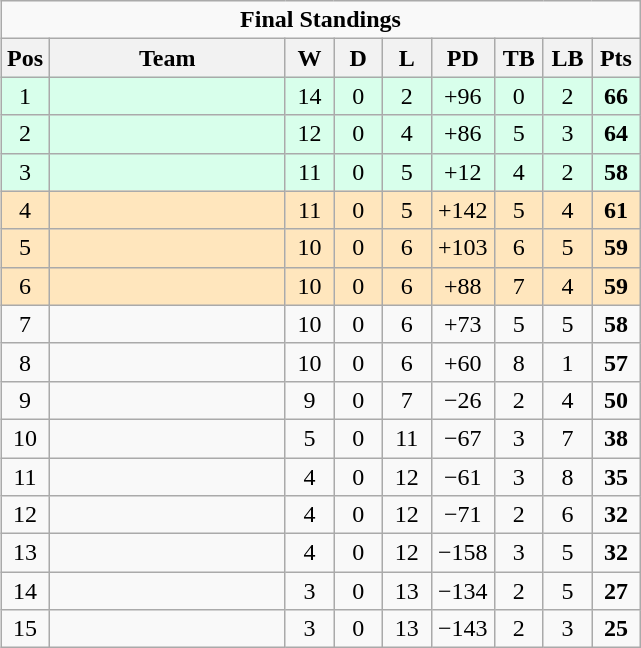<table class="wikitable" style="float:right; margin-left:15px; text-align: center;">
<tr>
<td colspan=15><div><strong>Final Standings</strong></div></td>
</tr>
<tr>
<th style="width:25px;">Pos</th>
<th style="width:150px;">Team</th>
<th style="width:25px;">W</th>
<th style="width:25px;">D</th>
<th style="width:25px;">L</th>
<th style="width:35px;">PD</th>
<th style="width:25px;">TB</th>
<th style="width:25px;">LB</th>
<th style="width:25px;">Pts<br></th>
</tr>
<tr style="background:#d8ffeb; text-align:center;">
<td>1</td>
<td align=left></td>
<td>14</td>
<td>0</td>
<td>2</td>
<td>+96</td>
<td>0</td>
<td>2</td>
<td><strong>66</strong></td>
</tr>
<tr style="background:#d8ffeb; text-align:center;">
<td>2</td>
<td align=left></td>
<td>12</td>
<td>0</td>
<td>4</td>
<td>+86</td>
<td>5</td>
<td>3</td>
<td><strong>64</strong></td>
</tr>
<tr style="background:#d8ffeb; text-align:center;">
<td>3</td>
<td align=left></td>
<td>11</td>
<td>0</td>
<td>5</td>
<td>+12</td>
<td>4</td>
<td>2</td>
<td><strong>58</strong></td>
</tr>
<tr style="background:#ffe6bd; text-align:center;">
<td>4</td>
<td align=left></td>
<td>11</td>
<td>0</td>
<td>5</td>
<td>+142</td>
<td>5</td>
<td>4</td>
<td><strong>61</strong></td>
</tr>
<tr style="background:#ffe6bd; text-align:center;">
<td>5</td>
<td align=left></td>
<td>10</td>
<td>0</td>
<td>6</td>
<td>+103</td>
<td>6</td>
<td>5</td>
<td><strong>59</strong></td>
</tr>
<tr style="background:#ffe6bd; text-align:center;">
<td>6</td>
<td align=left></td>
<td>10</td>
<td>0</td>
<td>6</td>
<td>+88</td>
<td>7</td>
<td>4</td>
<td><strong>59</strong></td>
</tr>
<tr style="text-align:center;">
<td>7</td>
<td align=left></td>
<td>10</td>
<td>0</td>
<td>6</td>
<td>+73</td>
<td>5</td>
<td>5</td>
<td><strong>58</strong></td>
</tr>
<tr style="text-align:center;">
<td>8</td>
<td align=left></td>
<td>10</td>
<td>0</td>
<td>6</td>
<td>+60</td>
<td>8</td>
<td>1</td>
<td><strong>57</strong></td>
</tr>
<tr style="text-align:center;">
<td>9</td>
<td align=left></td>
<td>9</td>
<td>0</td>
<td>7</td>
<td>−26</td>
<td>2</td>
<td>4</td>
<td><strong>50</strong></td>
</tr>
<tr style="text-align:center;">
<td>10</td>
<td align=left></td>
<td>5</td>
<td>0</td>
<td>11</td>
<td>−67</td>
<td>3</td>
<td>7</td>
<td><strong>38</strong></td>
</tr>
<tr style="text-align:center;">
<td>11</td>
<td align=left></td>
<td>4</td>
<td>0</td>
<td>12</td>
<td>−61</td>
<td>3</td>
<td>8</td>
<td><strong>35</strong></td>
</tr>
<tr style="text-align:center;">
<td>12</td>
<td align=left></td>
<td>4</td>
<td>0</td>
<td>12</td>
<td>−71</td>
<td>2</td>
<td>6</td>
<td><strong>32</strong></td>
</tr>
<tr style="text-align:center;">
<td>13</td>
<td align=left></td>
<td>4</td>
<td>0</td>
<td>12</td>
<td>−158</td>
<td>3</td>
<td>5</td>
<td><strong>32</strong></td>
</tr>
<tr style="text-align:center;">
<td>14</td>
<td align=left></td>
<td>3</td>
<td>0</td>
<td>13</td>
<td>−134</td>
<td>2</td>
<td>5</td>
<td><strong>27</strong></td>
</tr>
<tr style="text-align:center;">
<td>15</td>
<td align=left></td>
<td>3</td>
<td>0</td>
<td>13</td>
<td>−143</td>
<td>2</td>
<td>3</td>
<td><strong>25</strong></td>
</tr>
</table>
